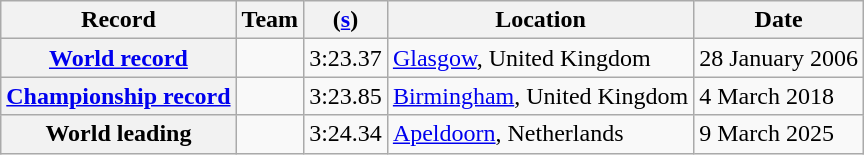<table class="wikitable">
<tr>
<th scope="col">Record</th>
<th scope="col">Team</th>
<th scope="col"> (<a href='#'>s</a>)</th>
<th scope="col">Location</th>
<th scope="col">Date</th>
</tr>
<tr>
<th scope="row"><a href='#'>World record</a></th>
<td></td>
<td style="text-align:center">3:23.37</td>
<td><a href='#'>Glasgow</a>, United Kingdom</td>
<td>28 January 2006</td>
</tr>
<tr>
<th scope="row"><a href='#'>Championship record</a></th>
<td></td>
<td style="text-align:center">3:23.85</td>
<td><a href='#'>Birmingham</a>, United Kingdom</td>
<td>4 March 2018</td>
</tr>
<tr>
<th scope="row">World leading</th>
<td></td>
<td style="text-align:center">3:24.34</td>
<td><a href='#'>Apeldoorn</a>, Netherlands</td>
<td>9 March 2025</td>
</tr>
</table>
